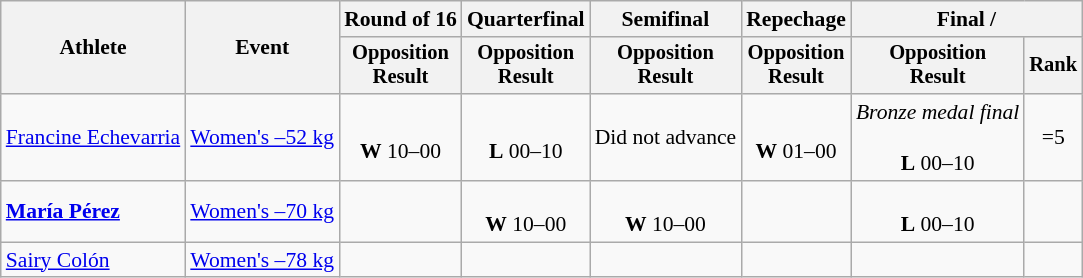<table class=wikitable style=font-size:90%;text-align:center>
<tr>
<th rowspan=2>Athlete</th>
<th rowspan=2>Event</th>
<th>Round of 16</th>
<th>Quarterfinal</th>
<th>Semifinal</th>
<th>Repechage</th>
<th colspan=2>Final / </th>
</tr>
<tr style=font-size:95%>
<th>Opposition<br>Result</th>
<th>Opposition<br>Result</th>
<th>Opposition<br>Result</th>
<th>Opposition<br>Result</th>
<th>Opposition<br>Result</th>
<th>Rank</th>
</tr>
<tr>
<td align=left><a href='#'>Francine Echevarria</a></td>
<td align=left><a href='#'>Women's –52 kg</a></td>
<td><br><strong>W</strong> 10–00</td>
<td><br><strong>L</strong> 00–10</td>
<td>Did not advance</td>
<td><br><strong>W</strong> 01–00</td>
<td><em>Bronze medal final</em><br><br><strong>L</strong> 00–10</td>
<td>=5</td>
</tr>
<tr>
<td align=left><strong><a href='#'>María Pérez</a></strong></td>
<td align=left><a href='#'>Women's –70 kg</a></td>
<td></td>
<td><br><strong>W</strong> 10–00</td>
<td><br><strong>W</strong> 10–00</td>
<td></td>
<td><br><strong>L</strong> 00–10</td>
<td></td>
</tr>
<tr>
<td align=left><a href='#'>Sairy Colón</a></td>
<td align=left><a href='#'>Women's –78 kg</a></td>
<td><br></td>
<td></td>
<td></td>
<td></td>
<td></td>
<td></td>
</tr>
</table>
